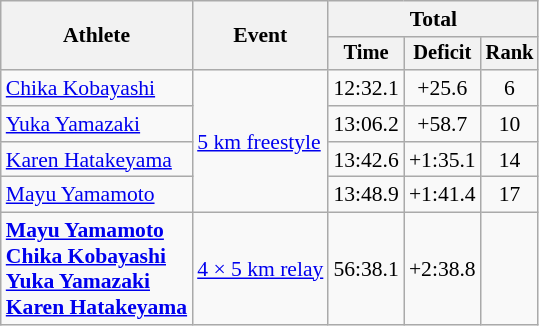<table class="wikitable" style="font-size:90%">
<tr>
<th rowspan=2>Athlete</th>
<th rowspan=2>Event</th>
<th colspan=3>Total</th>
</tr>
<tr style="font-size: 95%">
<th>Time</th>
<th>Deficit</th>
<th>Rank</th>
</tr>
<tr align=center>
<td align=left><a href='#'>Chika Kobayashi</a></td>
<td align=left rowspan=4><a href='#'>5 km freestyle</a></td>
<td>12:32.1</td>
<td>+25.6</td>
<td>6</td>
</tr>
<tr align=center>
<td align=left><a href='#'>Yuka Yamazaki</a></td>
<td>13:06.2</td>
<td>+58.7</td>
<td>10</td>
</tr>
<tr align=center>
<td align=left><a href='#'>Karen Hatakeyama</a></td>
<td>13:42.6</td>
<td>+1:35.1</td>
<td>14</td>
</tr>
<tr align=center>
<td align=left><a href='#'>Mayu Yamamoto</a></td>
<td>13:48.9</td>
<td>+1:41.4</td>
<td>17</td>
</tr>
<tr align=center>
<td align=left><strong><a href='#'>Mayu Yamamoto</a><br><a href='#'>Chika Kobayashi</a><br><a href='#'>Yuka Yamazaki</a><br><a href='#'>Karen Hatakeyama</a></strong></td>
<td align=left><a href='#'>4 × 5 km relay</a></td>
<td>56:38.1</td>
<td>+2:38.8</td>
<td></td>
</tr>
</table>
